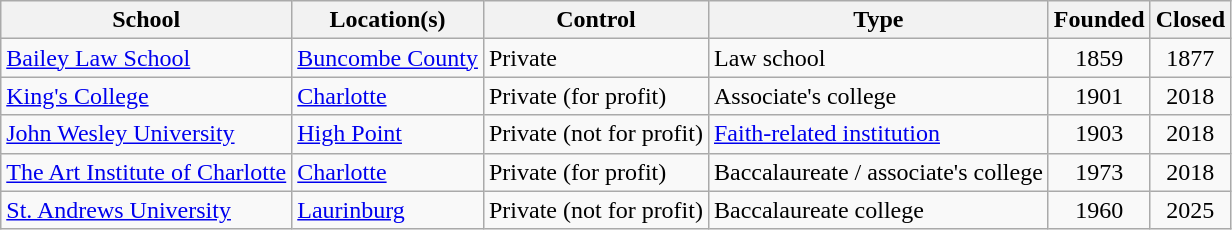<table class="wikitable">
<tr>
<th>School</th>
<th>Location(s)</th>
<th>Control</th>
<th>Type</th>
<th>Founded</th>
<th>Closed</th>
</tr>
<tr>
<td><a href='#'>Bailey Law School</a></td>
<td><a href='#'>Buncombe County</a></td>
<td>Private</td>
<td>Law school</td>
<td align="center">1859</td>
<td align="center">1877</td>
</tr>
<tr>
<td><a href='#'>King's College</a></td>
<td><a href='#'>Charlotte</a></td>
<td>Private (for profit)</td>
<td>Associate's college</td>
<td align="center">1901</td>
<td align="center">2018</td>
</tr>
<tr>
<td><a href='#'>John Wesley University</a></td>
<td><a href='#'>High Point</a></td>
<td>Private (not for profit)</td>
<td><a href='#'>Faith-related institution</a></td>
<td align="center">1903</td>
<td align="center">2018</td>
</tr>
<tr>
<td><a href='#'>The Art Institute of Charlotte</a></td>
<td><a href='#'>Charlotte</a></td>
<td>Private (for profit)</td>
<td>Baccalaureate / associate's college</td>
<td align="center">1973</td>
<td align="center">2018</td>
</tr>
<tr>
<td><a href='#'>St. Andrews University</a></td>
<td><a href='#'>Laurinburg</a></td>
<td>Private (not for profit)</td>
<td>Baccalaureate college</td>
<td align="center">1960</td>
<td align="center">2025</td>
</tr>
</table>
